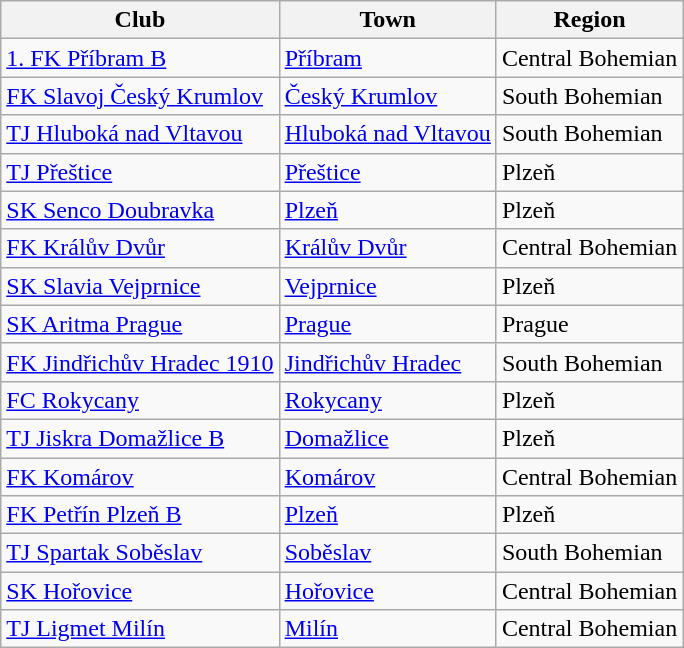<table class="wikitable sortable">
<tr>
<th>Club</th>
<th>Town</th>
<th>Region</th>
</tr>
<tr>
<td><a href='#'>1. FK Příbram B</a></td>
<td><a href='#'>Příbram</a></td>
<td>Central Bohemian</td>
</tr>
<tr>
<td><a href='#'>FK Slavoj Český Krumlov</a></td>
<td><a href='#'>Český Krumlov</a></td>
<td>South Bohemian</td>
</tr>
<tr>
<td><a href='#'>TJ Hluboká nad Vltavou</a></td>
<td><a href='#'>Hluboká nad Vltavou</a></td>
<td>South Bohemian</td>
</tr>
<tr>
<td><a href='#'>TJ Přeštice</a></td>
<td><a href='#'>Přeštice</a></td>
<td>Plzeň</td>
</tr>
<tr>
<td><a href='#'>SK Senco Doubravka</a></td>
<td><a href='#'>Plzeň</a></td>
<td>Plzeň</td>
</tr>
<tr>
<td><a href='#'>FK Králův Dvůr</a></td>
<td><a href='#'>Králův Dvůr</a></td>
<td>Central Bohemian</td>
</tr>
<tr>
<td><a href='#'>SK Slavia Vejprnice</a></td>
<td><a href='#'>Vejprnice</a></td>
<td>Plzeň</td>
</tr>
<tr>
<td><a href='#'>SK Aritma Prague</a></td>
<td><a href='#'>Prague</a></td>
<td>Prague</td>
</tr>
<tr>
<td><a href='#'>FK Jindřichův Hradec 1910</a></td>
<td><a href='#'>Jindřichův Hradec</a></td>
<td>South Bohemian</td>
</tr>
<tr>
<td><a href='#'>FC Rokycany</a></td>
<td><a href='#'>Rokycany</a></td>
<td>Plzeň</td>
</tr>
<tr>
<td><a href='#'>TJ Jiskra Domažlice B</a></td>
<td><a href='#'>Domažlice</a></td>
<td>Plzeň</td>
</tr>
<tr>
<td><a href='#'>FK Komárov</a></td>
<td><a href='#'>Komárov</a></td>
<td>Central Bohemian</td>
</tr>
<tr>
<td><a href='#'>FK Petřín Plzeň B</a></td>
<td><a href='#'>Plzeň</a></td>
<td>Plzeň</td>
</tr>
<tr>
<td><a href='#'>TJ Spartak Soběslav</a></td>
<td><a href='#'>Soběslav</a></td>
<td>South Bohemian</td>
</tr>
<tr>
<td><a href='#'>SK Hořovice</a></td>
<td><a href='#'>Hořovice</a></td>
<td>Central Bohemian</td>
</tr>
<tr>
<td><a href='#'>TJ Ligmet Milín</a></td>
<td><a href='#'>Milín</a></td>
<td>Central Bohemian</td>
</tr>
</table>
